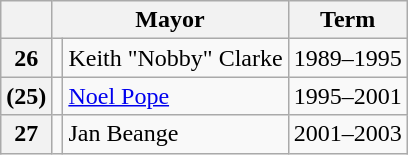<table class="wikitable">
<tr>
<th></th>
<th colspan="2">Mayor</th>
<th>Term</th>
</tr>
<tr>
<th scope="row" align="center">26</th>
<td></td>
<td>Keith "Nobby" Clarke</td>
<td>1989–1995</td>
</tr>
<tr>
<th scope="row" align="center">(25)</th>
<td></td>
<td><a href='#'>Noel Pope</a></td>
<td>1995–2001</td>
</tr>
<tr>
<th scope="row" align="center">27</th>
<td></td>
<td>Jan Beange</td>
<td>2001–2003</td>
</tr>
</table>
